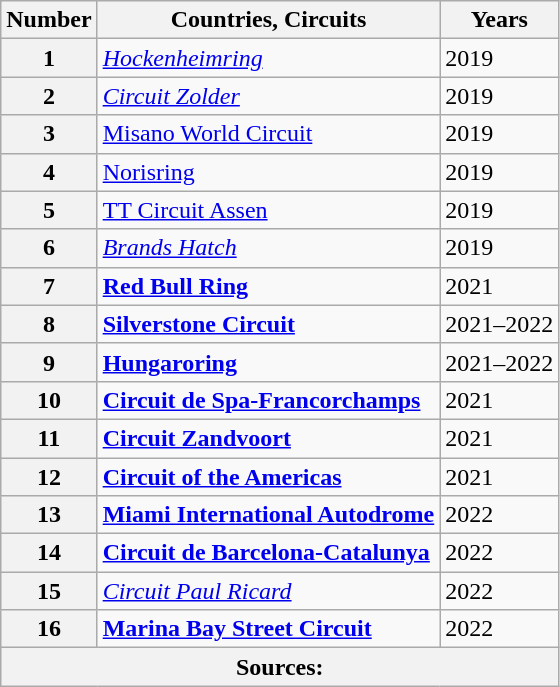<table class="wikitable" style="text-align=center">
<tr>
<th>Number</th>
<th>Countries, Circuits</th>
<th>Years</th>
</tr>
<tr>
<th>1</th>
<td><em> <a href='#'>Hockenheimring</a></em></td>
<td>2019</td>
</tr>
<tr>
<th>2</th>
<td><em> <a href='#'>Circuit Zolder</a></em></td>
<td>2019</td>
</tr>
<tr>
<th>3</th>
<td> <a href='#'>Misano World Circuit</a></td>
<td>2019</td>
</tr>
<tr>
<th>4</th>
<td> <a href='#'>Norisring</a></td>
<td>2019</td>
</tr>
<tr>
<th>5</th>
<td> <a href='#'>TT Circuit Assen</a></td>
<td>2019</td>
</tr>
<tr>
<th>6</th>
<td><em> <a href='#'>Brands Hatch</a></em></td>
<td>2019</td>
</tr>
<tr>
<th>7</th>
<td><strong> <a href='#'>Red Bull Ring</a></strong></td>
<td>2021</td>
</tr>
<tr>
<th>8</th>
<td><strong> <a href='#'>Silverstone Circuit</a></strong></td>
<td>2021–2022</td>
</tr>
<tr>
<th>9</th>
<td><strong> <a href='#'>Hungaroring</a></strong></td>
<td>2021–2022</td>
</tr>
<tr>
<th>10</th>
<td><strong> <a href='#'>Circuit de Spa-Francorchamps</a></strong></td>
<td>2021</td>
</tr>
<tr>
<th>11</th>
<td><strong> <a href='#'>Circuit Zandvoort</a></strong></td>
<td>2021</td>
</tr>
<tr>
<th>12</th>
<td><strong> <a href='#'>Circuit of the Americas</a></strong></td>
<td>2021</td>
</tr>
<tr>
<th>13</th>
<td><strong> <a href='#'>Miami International Autodrome</a></strong></td>
<td>2022</td>
</tr>
<tr>
<th>14</th>
<td><strong> <a href='#'>Circuit de Barcelona-Catalunya</a></strong></td>
<td>2022</td>
</tr>
<tr>
<th>15</th>
<td><em> <a href='#'>Circuit Paul Ricard</a></em></td>
<td>2022</td>
</tr>
<tr>
<th>16</th>
<td><strong> <a href='#'>Marina Bay Street Circuit</a></strong></td>
<td>2022</td>
</tr>
<tr>
<th colspan=3>Sources:</th>
</tr>
</table>
